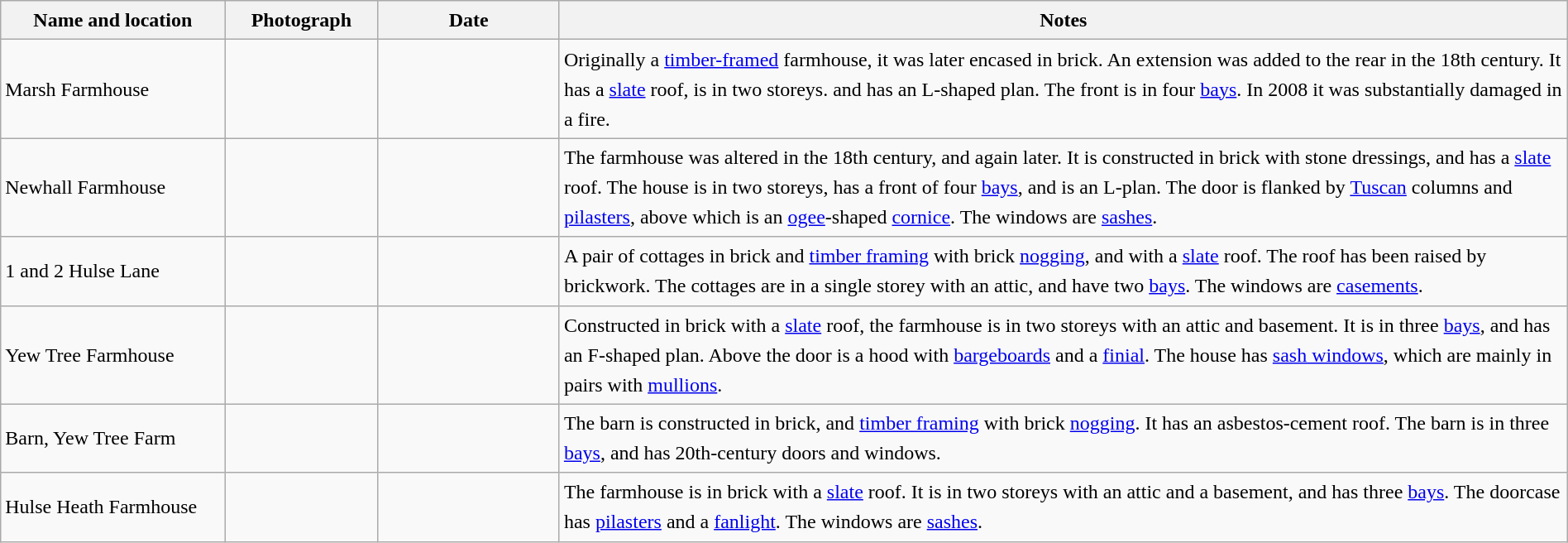<table class="wikitable sortable plainrowheaders" style="width:100%;border:0px;text-align:left;line-height:150%;">
<tr>
<th scope="col" style="width:150px">Name and location</th>
<th scope="col" style="width:100px" class="unsortable">Photograph</th>
<th scope="col" style="width:120px">Date</th>
<th scope="col" style="width:700px" class="unsortable">Notes</th>
</tr>
<tr>
<td>Marsh Farmhouse<br><small></small></td>
<td></td>
<td align="center"></td>
<td>Originally a <a href='#'>timber-framed</a> farmhouse, it was later encased in brick. An extension was added to the rear in the 18th century. It has a <a href='#'>slate</a> roof, is in two storeys. and has an L-shaped plan. The front is in four <a href='#'>bays</a>. In 2008 it was substantially damaged in a fire.</td>
</tr>
<tr>
<td>Newhall Farmhouse<br><small></small></td>
<td></td>
<td align="center"></td>
<td>The farmhouse was altered in the 18th century, and again later. It is constructed in brick with stone dressings, and has a <a href='#'>slate</a> roof. The house is in two storeys, has a front of four <a href='#'>bays</a>, and is an L-plan. The door is flanked by <a href='#'>Tuscan</a> columns and <a href='#'>pilasters</a>, above which is an <a href='#'>ogee</a>-shaped <a href='#'>cornice</a>. The windows are <a href='#'>sashes</a>.</td>
</tr>
<tr>
<td>1 and 2 Hulse Lane<br><small></small></td>
<td></td>
<td align="center"></td>
<td>A pair of cottages in brick and <a href='#'>timber framing</a> with brick <a href='#'>nogging</a>, and with a <a href='#'>slate</a> roof. The roof has been raised by brickwork. The cottages are in a single storey with an attic, and have two <a href='#'>bays</a>. The windows are <a href='#'>casements</a>.</td>
</tr>
<tr>
<td>Yew Tree Farmhouse<br><small></small></td>
<td></td>
<td align="center"></td>
<td>Constructed in brick with a <a href='#'>slate</a> roof, the farmhouse is in two storeys with an attic and basement. It is in three <a href='#'>bays</a>, and has an F-shaped plan. Above the door is a hood with <a href='#'>bargeboards</a> and a <a href='#'>finial</a>. The house has <a href='#'>sash windows</a>, which are mainly in pairs with <a href='#'>mullions</a>.</td>
</tr>
<tr>
<td>Barn, Yew Tree Farm<br><small></small></td>
<td></td>
<td align="center"></td>
<td>The barn is constructed in brick, and <a href='#'>timber framing</a> with brick <a href='#'>nogging</a>. It has an asbestos-cement roof. The barn is in three <a href='#'>bays</a>, and has 20th-century doors and windows.</td>
</tr>
<tr>
<td>Hulse Heath Farmhouse<br><small></small></td>
<td></td>
<td align="center"></td>
<td>The farmhouse is in brick with a <a href='#'>slate</a> roof. It is in two storeys with an attic and a basement, and has three <a href='#'>bays</a>. The doorcase has <a href='#'>pilasters</a> and a <a href='#'>fanlight</a>. The windows are <a href='#'>sashes</a>.</td>
</tr>
<tr>
</tr>
</table>
